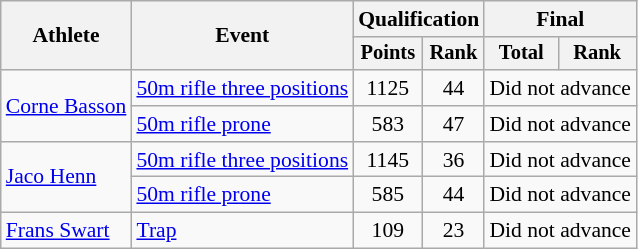<table class="wikitable" style="font-size:90%">
<tr>
<th rowspan="2">Athlete</th>
<th rowspan="2">Event</th>
<th colspan=2>Qualification</th>
<th colspan=2>Final</th>
</tr>
<tr style="font-size:95%">
<th>Points</th>
<th>Rank</th>
<th>Total</th>
<th>Rank</th>
</tr>
<tr>
<td align=left rowspan=2><a href='#'>Corne Basson</a></td>
<td align=left><a href='#'>50m rifle three positions</a></td>
<td align=center>1125</td>
<td align=center>44</td>
<td align=center colspan=2>Did not advance</td>
</tr>
<tr>
<td align=left><a href='#'>50m rifle prone</a></td>
<td align=center>583</td>
<td align=center>47</td>
<td align=center colspan=2>Did not advance</td>
</tr>
<tr>
<td align=left rowspan=2><a href='#'>Jaco Henn</a></td>
<td align=left><a href='#'>50m rifle three positions</a></td>
<td align=center>1145</td>
<td align=center>36</td>
<td align=center colspan=2>Did not advance</td>
</tr>
<tr>
<td align=left><a href='#'>50m rifle prone</a></td>
<td align=center>585</td>
<td align=center>44</td>
<td align=center colspan=2>Did not advance</td>
</tr>
<tr>
<td align=left><a href='#'>Frans Swart</a></td>
<td align=left><a href='#'>Trap</a></td>
<td align=center>109</td>
<td align=center>23</td>
<td align=center colspan=2>Did not advance</td>
</tr>
</table>
